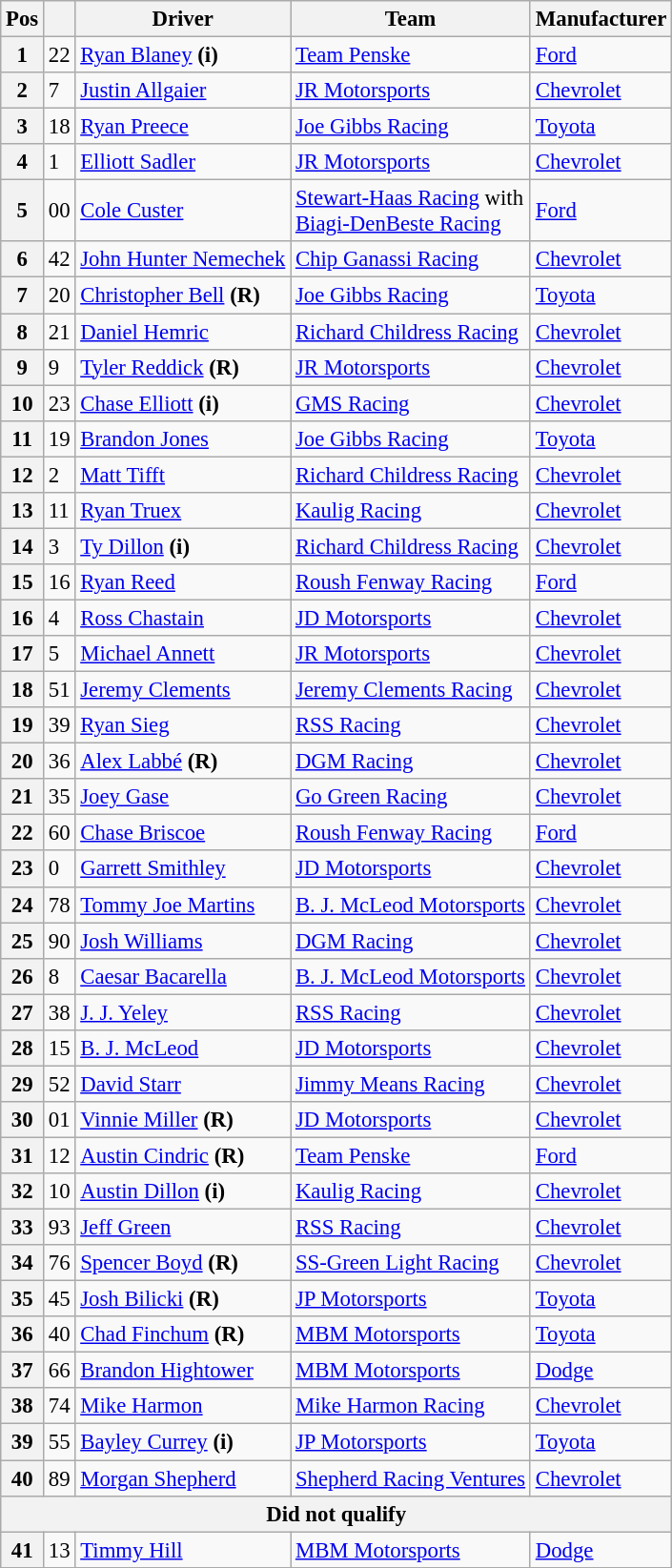<table class="wikitable" style="font-size:95%">
<tr>
<th>Pos</th>
<th></th>
<th>Driver</th>
<th>Team</th>
<th>Manufacturer</th>
</tr>
<tr>
<th>1</th>
<td>22</td>
<td><a href='#'>Ryan Blaney</a> <strong>(i)</strong></td>
<td><a href='#'>Team Penske</a></td>
<td><a href='#'>Ford</a></td>
</tr>
<tr>
<th>2</th>
<td>7</td>
<td><a href='#'>Justin Allgaier</a></td>
<td><a href='#'>JR Motorsports</a></td>
<td><a href='#'>Chevrolet</a></td>
</tr>
<tr>
<th>3</th>
<td>18</td>
<td><a href='#'>Ryan Preece</a></td>
<td><a href='#'>Joe Gibbs Racing</a></td>
<td><a href='#'>Toyota</a></td>
</tr>
<tr>
<th>4</th>
<td>1</td>
<td><a href='#'>Elliott Sadler</a></td>
<td><a href='#'>JR Motorsports</a></td>
<td><a href='#'>Chevrolet</a></td>
</tr>
<tr>
<th>5</th>
<td>00</td>
<td><a href='#'>Cole Custer</a></td>
<td><a href='#'>Stewart-Haas Racing</a> with <br><a href='#'>Biagi-DenBeste Racing</a></td>
<td><a href='#'>Ford</a></td>
</tr>
<tr>
<th>6</th>
<td>42</td>
<td><a href='#'>John Hunter Nemechek</a></td>
<td><a href='#'>Chip Ganassi Racing</a></td>
<td><a href='#'>Chevrolet</a></td>
</tr>
<tr>
<th>7</th>
<td>20</td>
<td><a href='#'>Christopher Bell</a> <strong>(R)</strong></td>
<td><a href='#'>Joe Gibbs Racing</a></td>
<td><a href='#'>Toyota</a></td>
</tr>
<tr>
<th>8</th>
<td>21</td>
<td><a href='#'>Daniel Hemric</a></td>
<td><a href='#'>Richard Childress Racing</a></td>
<td><a href='#'>Chevrolet</a></td>
</tr>
<tr>
<th>9</th>
<td>9</td>
<td><a href='#'>Tyler Reddick</a> <strong>(R)</strong></td>
<td><a href='#'>JR Motorsports</a></td>
<td><a href='#'>Chevrolet</a></td>
</tr>
<tr>
<th>10</th>
<td>23</td>
<td><a href='#'>Chase Elliott</a> <strong>(i)</strong></td>
<td><a href='#'>GMS Racing</a></td>
<td><a href='#'>Chevrolet</a></td>
</tr>
<tr>
<th>11</th>
<td>19</td>
<td><a href='#'>Brandon Jones</a></td>
<td><a href='#'>Joe Gibbs Racing</a></td>
<td><a href='#'>Toyota</a></td>
</tr>
<tr>
<th>12</th>
<td>2</td>
<td><a href='#'>Matt Tifft</a></td>
<td><a href='#'>Richard Childress Racing</a></td>
<td><a href='#'>Chevrolet</a></td>
</tr>
<tr>
<th>13</th>
<td>11</td>
<td><a href='#'>Ryan Truex</a></td>
<td><a href='#'>Kaulig Racing</a></td>
<td><a href='#'>Chevrolet</a></td>
</tr>
<tr>
<th>14</th>
<td>3</td>
<td><a href='#'>Ty Dillon</a> <strong>(i)</strong></td>
<td><a href='#'>Richard Childress Racing</a></td>
<td><a href='#'>Chevrolet</a></td>
</tr>
<tr>
<th>15</th>
<td>16</td>
<td><a href='#'>Ryan Reed</a></td>
<td><a href='#'>Roush Fenway Racing</a></td>
<td><a href='#'>Ford</a></td>
</tr>
<tr>
<th>16</th>
<td>4</td>
<td><a href='#'>Ross Chastain</a></td>
<td><a href='#'>JD Motorsports</a></td>
<td><a href='#'>Chevrolet</a></td>
</tr>
<tr>
<th>17</th>
<td>5</td>
<td><a href='#'>Michael Annett</a></td>
<td><a href='#'>JR Motorsports</a></td>
<td><a href='#'>Chevrolet</a></td>
</tr>
<tr>
<th>18</th>
<td>51</td>
<td><a href='#'>Jeremy Clements</a></td>
<td><a href='#'>Jeremy Clements Racing</a></td>
<td><a href='#'>Chevrolet</a></td>
</tr>
<tr>
<th>19</th>
<td>39</td>
<td><a href='#'>Ryan Sieg</a></td>
<td><a href='#'>RSS Racing</a></td>
<td><a href='#'>Chevrolet</a></td>
</tr>
<tr>
<th>20</th>
<td>36</td>
<td><a href='#'>Alex Labbé</a> <strong>(R)</strong></td>
<td><a href='#'>DGM Racing</a></td>
<td><a href='#'>Chevrolet</a></td>
</tr>
<tr>
<th>21</th>
<td>35</td>
<td><a href='#'>Joey Gase</a></td>
<td><a href='#'>Go Green Racing</a></td>
<td><a href='#'>Chevrolet</a></td>
</tr>
<tr>
<th>22</th>
<td>60</td>
<td><a href='#'>Chase Briscoe</a></td>
<td><a href='#'>Roush Fenway Racing</a></td>
<td><a href='#'>Ford</a></td>
</tr>
<tr>
<th>23</th>
<td>0</td>
<td><a href='#'>Garrett Smithley</a></td>
<td><a href='#'>JD Motorsports</a></td>
<td><a href='#'>Chevrolet</a></td>
</tr>
<tr>
<th>24</th>
<td>78</td>
<td><a href='#'>Tommy Joe Martins</a></td>
<td><a href='#'>B. J. McLeod Motorsports</a></td>
<td><a href='#'>Chevrolet</a></td>
</tr>
<tr>
<th>25</th>
<td>90</td>
<td><a href='#'>Josh Williams</a></td>
<td><a href='#'>DGM Racing</a></td>
<td><a href='#'>Chevrolet</a></td>
</tr>
<tr>
<th>26</th>
<td>8</td>
<td><a href='#'>Caesar Bacarella</a></td>
<td><a href='#'>B. J. McLeod Motorsports</a></td>
<td><a href='#'>Chevrolet</a></td>
</tr>
<tr>
<th>27</th>
<td>38</td>
<td><a href='#'>J. J. Yeley</a></td>
<td><a href='#'>RSS Racing</a></td>
<td><a href='#'>Chevrolet</a></td>
</tr>
<tr>
<th>28</th>
<td>15</td>
<td><a href='#'>B. J. McLeod</a></td>
<td><a href='#'>JD Motorsports</a></td>
<td><a href='#'>Chevrolet</a></td>
</tr>
<tr>
<th>29</th>
<td>52</td>
<td><a href='#'>David Starr</a></td>
<td><a href='#'>Jimmy Means Racing</a></td>
<td><a href='#'>Chevrolet</a></td>
</tr>
<tr>
<th>30</th>
<td>01</td>
<td><a href='#'>Vinnie Miller</a> <strong>(R)</strong></td>
<td><a href='#'>JD Motorsports</a></td>
<td><a href='#'>Chevrolet</a></td>
</tr>
<tr>
<th>31</th>
<td>12</td>
<td><a href='#'>Austin Cindric</a> <strong>(R)</strong></td>
<td><a href='#'>Team Penske</a></td>
<td><a href='#'>Ford</a></td>
</tr>
<tr>
<th>32</th>
<td>10</td>
<td><a href='#'>Austin Dillon</a> <strong>(i)</strong></td>
<td><a href='#'>Kaulig Racing</a></td>
<td><a href='#'>Chevrolet</a></td>
</tr>
<tr>
<th>33</th>
<td>93</td>
<td><a href='#'>Jeff Green</a></td>
<td><a href='#'>RSS Racing</a></td>
<td><a href='#'>Chevrolet</a></td>
</tr>
<tr>
<th>34</th>
<td>76</td>
<td><a href='#'>Spencer Boyd</a> <strong>(R)</strong></td>
<td><a href='#'>SS-Green Light Racing</a></td>
<td><a href='#'>Chevrolet</a></td>
</tr>
<tr>
<th>35</th>
<td>45</td>
<td><a href='#'>Josh Bilicki</a> <strong>(R)</strong></td>
<td><a href='#'>JP Motorsports</a></td>
<td><a href='#'>Toyota</a></td>
</tr>
<tr>
<th>36</th>
<td>40</td>
<td><a href='#'>Chad Finchum</a> <strong>(R)</strong></td>
<td><a href='#'>MBM Motorsports</a></td>
<td><a href='#'>Toyota</a></td>
</tr>
<tr>
<th>37</th>
<td>66</td>
<td><a href='#'>Brandon Hightower</a></td>
<td><a href='#'>MBM Motorsports</a></td>
<td><a href='#'>Dodge</a></td>
</tr>
<tr>
<th>38</th>
<td>74</td>
<td><a href='#'>Mike Harmon</a></td>
<td><a href='#'>Mike Harmon Racing</a></td>
<td><a href='#'>Chevrolet</a></td>
</tr>
<tr>
<th>39</th>
<td>55</td>
<td><a href='#'>Bayley Currey</a> <strong>(i)</strong></td>
<td><a href='#'>JP Motorsports</a></td>
<td><a href='#'>Toyota</a></td>
</tr>
<tr>
<th>40</th>
<td>89</td>
<td><a href='#'>Morgan Shepherd</a></td>
<td><a href='#'>Shepherd Racing Ventures</a></td>
<td><a href='#'>Chevrolet</a></td>
</tr>
<tr>
<th colspan="7">Did not qualify</th>
</tr>
<tr>
<th>41</th>
<td>13</td>
<td><a href='#'>Timmy Hill</a></td>
<td><a href='#'>MBM Motorsports</a></td>
<td><a href='#'>Dodge</a></td>
</tr>
<tr>
</tr>
</table>
